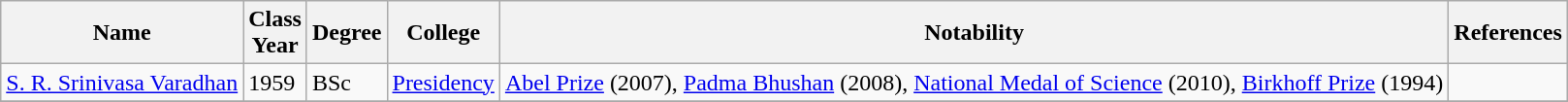<table class="wikitable">
<tr>
<th>Name</th>
<th>Class<br>Year</th>
<th>Degree</th>
<th>College</th>
<th>Notability</th>
<th>References</th>
</tr>
<tr>
<td><a href='#'>S. R. Srinivasa Varadhan</a></td>
<td>1959</td>
<td>BSc</td>
<td><a href='#'>Presidency</a></td>
<td><a href='#'>Abel Prize</a> (2007), <a href='#'>Padma Bhushan</a> (2008), <a href='#'>National Medal of Science</a> (2010), <a href='#'>Birkhoff Prize</a> (1994)</td>
<td></td>
</tr>
<tr>
</tr>
</table>
